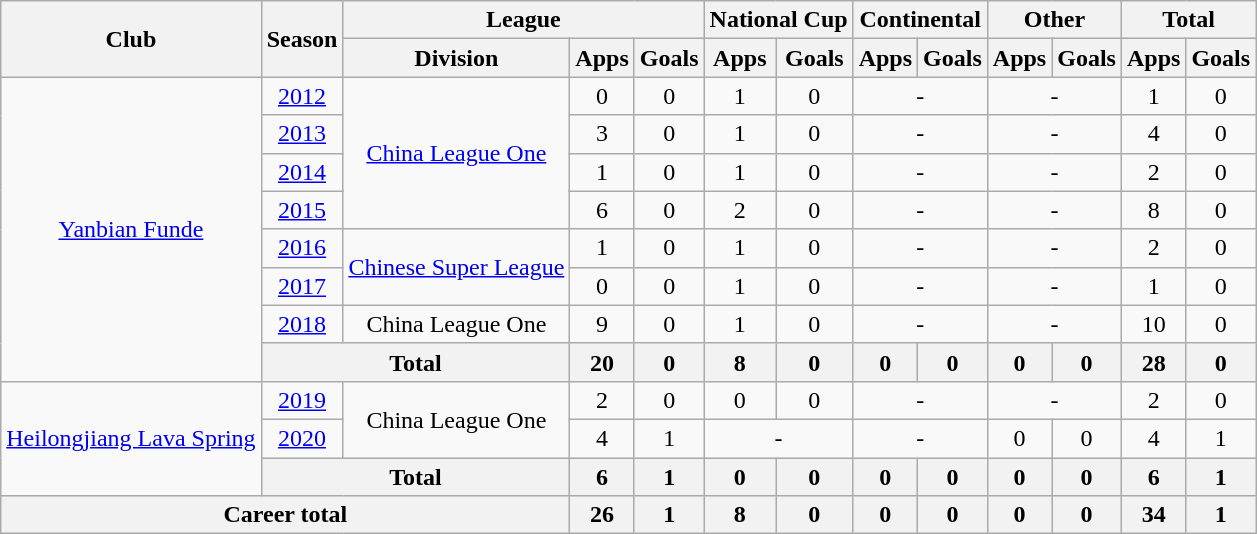<table class="wikitable" style="text-align: center">
<tr>
<th rowspan="2">Club</th>
<th rowspan="2">Season</th>
<th colspan="3">League</th>
<th colspan="2">National Cup</th>
<th colspan="2">Continental</th>
<th colspan="2">Other</th>
<th colspan="2">Total</th>
</tr>
<tr>
<th>Division</th>
<th>Apps</th>
<th>Goals</th>
<th>Apps</th>
<th>Goals</th>
<th>Apps</th>
<th>Goals</th>
<th>Apps</th>
<th>Goals</th>
<th>Apps</th>
<th>Goals</th>
</tr>
<tr>
<td rowspan=8><a href='#'>Yanbian Funde</a></td>
<td><a href='#'>2012</a></td>
<td rowspan="4"><a href='#'>China League One</a></td>
<td>0</td>
<td>0</td>
<td>1</td>
<td>0</td>
<td colspan="2">-</td>
<td colspan="2">-</td>
<td>1</td>
<td>0</td>
</tr>
<tr>
<td><a href='#'>2013</a></td>
<td>3</td>
<td>0</td>
<td>1</td>
<td>0</td>
<td colspan="2">-</td>
<td colspan="2">-</td>
<td>4</td>
<td>0</td>
</tr>
<tr>
<td><a href='#'>2014</a></td>
<td>1</td>
<td>0</td>
<td>1</td>
<td>0</td>
<td colspan="2">-</td>
<td colspan="2">-</td>
<td>2</td>
<td>0</td>
</tr>
<tr>
<td><a href='#'>2015</a></td>
<td>6</td>
<td>0</td>
<td>2</td>
<td>0</td>
<td colspan="2">-</td>
<td colspan="2">-</td>
<td>8</td>
<td>0</td>
</tr>
<tr>
<td><a href='#'>2016</a></td>
<td rowspan="2"><a href='#'>Chinese Super League</a></td>
<td>1</td>
<td>0</td>
<td>1</td>
<td>0</td>
<td colspan="2">-</td>
<td colspan="2">-</td>
<td>2</td>
<td>0</td>
</tr>
<tr>
<td><a href='#'>2017</a></td>
<td>0</td>
<td>0</td>
<td>1</td>
<td>0</td>
<td colspan="2">-</td>
<td colspan="2">-</td>
<td>1</td>
<td>0</td>
</tr>
<tr>
<td><a href='#'>2018</a></td>
<td>China League One</td>
<td>9</td>
<td>0</td>
<td>1</td>
<td>0</td>
<td colspan="2">-</td>
<td colspan="2">-</td>
<td>10</td>
<td>0</td>
</tr>
<tr>
<th colspan=2>Total</th>
<th>20</th>
<th>0</th>
<th>8</th>
<th>0</th>
<th>0</th>
<th>0</th>
<th>0</th>
<th>0</th>
<th>28</th>
<th>0</th>
</tr>
<tr>
<td rowspan=3><a href='#'>Heilongjiang Lava Spring</a></td>
<td><a href='#'>2019</a></td>
<td rowspan=2>China League One</td>
<td>2</td>
<td>0</td>
<td>0</td>
<td>0</td>
<td colspan="2">-</td>
<td colspan="2">-</td>
<td>2</td>
<td>0</td>
</tr>
<tr>
<td><a href='#'>2020</a></td>
<td>4</td>
<td>1</td>
<td colspan="2">-</td>
<td colspan="2">-</td>
<td>0</td>
<td>0</td>
<td>4</td>
<td>1</td>
</tr>
<tr>
<th colspan=2>Total</th>
<th>6</th>
<th>1</th>
<th>0</th>
<th>0</th>
<th>0</th>
<th>0</th>
<th>0</th>
<th>0</th>
<th>6</th>
<th>1</th>
</tr>
<tr>
<th colspan=3>Career total</th>
<th>26</th>
<th>1</th>
<th>8</th>
<th>0</th>
<th>0</th>
<th>0</th>
<th>0</th>
<th>0</th>
<th>34</th>
<th>1</th>
</tr>
</table>
